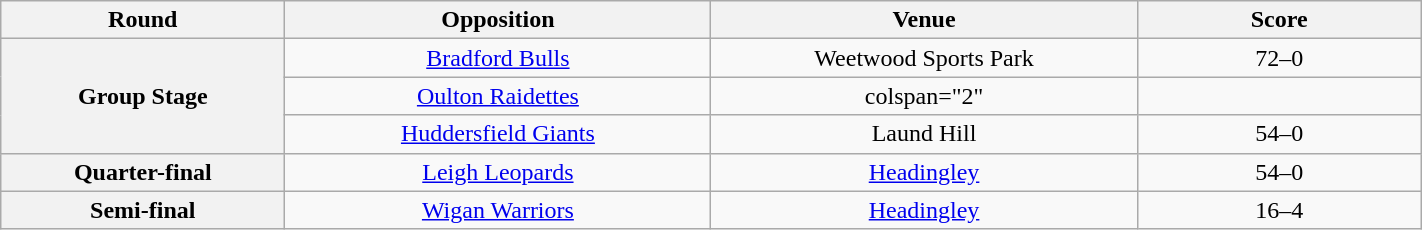<table class="wikitable plainrowheaders" style="text-align:center; width: 75%;">
<tr>
<th scope="col" style="width:20%">Round</th>
<th scope="col" style="width:30%">Opposition</th>
<th scope="col" style="width:30%">Venue</th>
<th scope="col" style="width:20%">Score</th>
</tr>
<tr>
<th rowspan="3">Group Stage</th>
<td> <a href='#'>Bradford Bulls</a></td>
<td>Weetwood Sports Park</td>
<td>72–0</td>
</tr>
<tr>
<td> <a href='#'>Oulton Raidettes</a></td>
<td>colspan="2"</td>
</tr>
<tr>
<td> <a href='#'>Huddersfield Giants</a></td>
<td>Laund Hill</td>
<td>54–0</td>
</tr>
<tr>
<th>Quarter-final</th>
<td> <a href='#'>Leigh Leopards</a></td>
<td><a href='#'>Headingley</a></td>
<td>54–0</td>
</tr>
<tr>
<th>Semi-final</th>
<td> <a href='#'>Wigan Warriors</a></td>
<td><a href='#'>Headingley</a></td>
<td>16–4</td>
</tr>
</table>
